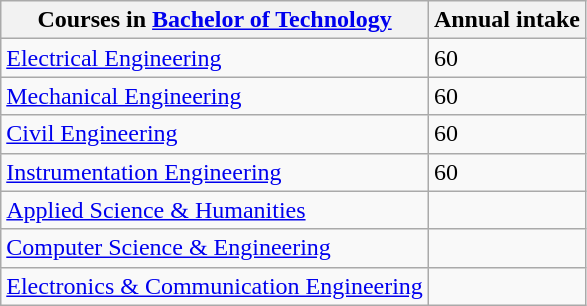<table class="wikitable sortable">
<tr>
<th>Courses in <a href='#'>Bachelor of Technology</a></th>
<th>Annual intake</th>
</tr>
<tr>
<td><a href='#'>Electrical Engineering</a></td>
<td>60</td>
</tr>
<tr>
<td><a href='#'>Mechanical Engineering</a></td>
<td>60</td>
</tr>
<tr>
<td><a href='#'>Civil Engineering</a></td>
<td>60</td>
</tr>
<tr>
<td><a href='#'>Instrumentation Engineering</a></td>
<td>60</td>
</tr>
<tr>
<td><a href='#'>Applied Science & Humanities</a></td>
<td></td>
</tr>
<tr>
<td><a href='#'>Computer Science & Engineering</a></td>
<td></td>
</tr>
<tr>
<td><a href='#'>Electronics & Communication Engineering</a></td>
<td></td>
</tr>
</table>
